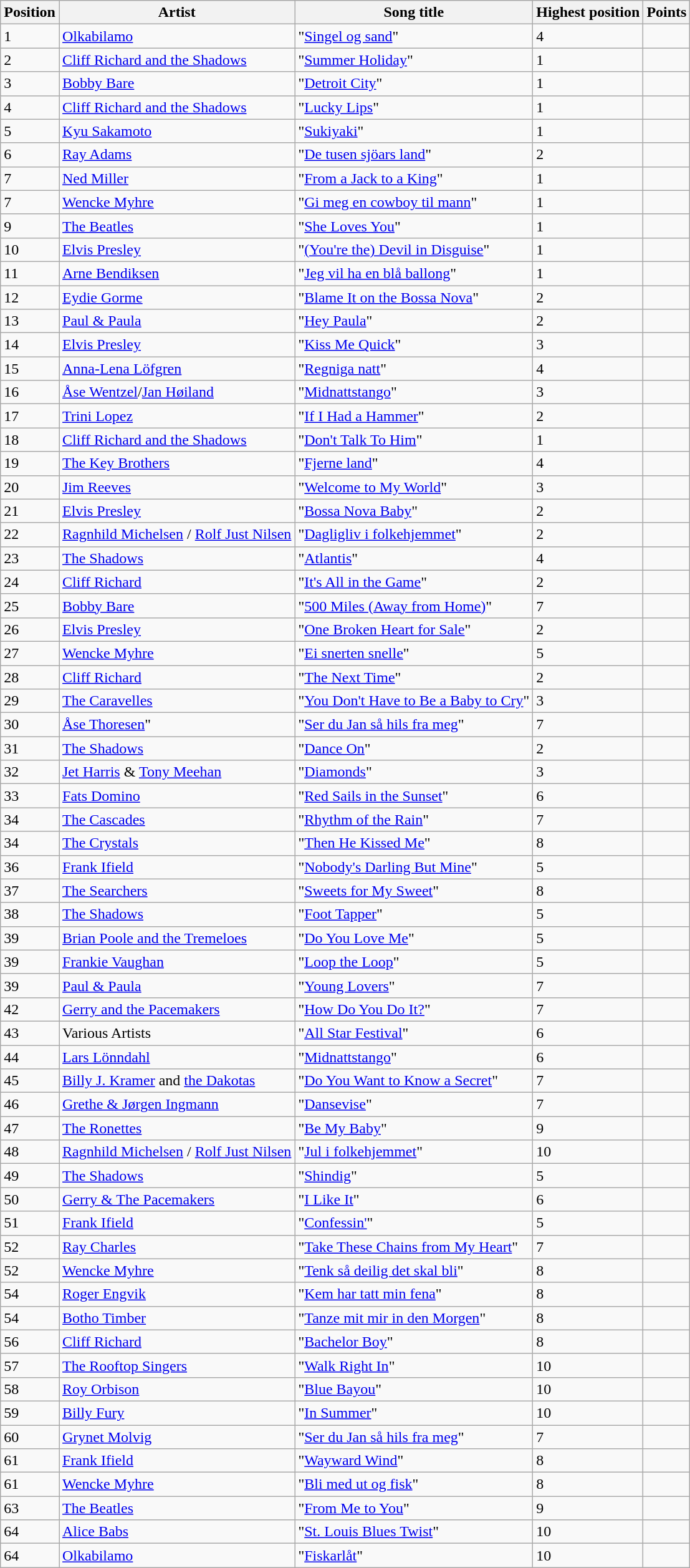<table class="wikitable sortable">
<tr>
<th>Position</th>
<th>Artist</th>
<th>Song title</th>
<th>Highest position</th>
<th>Points</th>
</tr>
<tr>
<td>1</td>
<td><a href='#'>Olkabilamo</a></td>
<td>"<a href='#'>Singel og sand</a>"</td>
<td>4</td>
<td></td>
</tr>
<tr>
<td>2</td>
<td><a href='#'>Cliff Richard and the Shadows</a></td>
<td>"<a href='#'>Summer Holiday</a>"</td>
<td>1</td>
<td></td>
</tr>
<tr>
<td>3</td>
<td><a href='#'>Bobby Bare</a></td>
<td>"<a href='#'>Detroit City</a>"</td>
<td>1</td>
<td></td>
</tr>
<tr>
<td>4</td>
<td><a href='#'>Cliff Richard and the Shadows</a></td>
<td>"<a href='#'>Lucky Lips</a>"</td>
<td>1</td>
<td></td>
</tr>
<tr>
<td>5</td>
<td><a href='#'>Kyu Sakamoto</a></td>
<td>"<a href='#'>Sukiyaki</a>"</td>
<td>1</td>
<td></td>
</tr>
<tr>
<td>6</td>
<td><a href='#'>Ray Adams</a></td>
<td>"<a href='#'>De tusen sjöars land</a>"</td>
<td>2</td>
<td></td>
</tr>
<tr>
<td>7</td>
<td><a href='#'>Ned Miller</a></td>
<td>"<a href='#'>From a Jack to a King</a>"</td>
<td>1</td>
<td></td>
</tr>
<tr>
<td>7</td>
<td><a href='#'>Wencke Myhre</a></td>
<td>"<a href='#'>Gi meg en cowboy til mann</a>"</td>
<td>1</td>
<td></td>
</tr>
<tr>
<td>9</td>
<td><a href='#'>The Beatles</a></td>
<td>"<a href='#'>She Loves You</a>"</td>
<td>1</td>
<td></td>
</tr>
<tr>
<td>10</td>
<td><a href='#'>Elvis Presley</a></td>
<td>"<a href='#'>(You're the) Devil in Disguise</a>"</td>
<td>1</td>
<td></td>
</tr>
<tr>
<td>11</td>
<td><a href='#'>Arne Bendiksen</a></td>
<td>"<a href='#'>Jeg vil ha en blå ballong</a>"</td>
<td>1</td>
<td></td>
</tr>
<tr>
<td>12</td>
<td><a href='#'>Eydie Gorme</a></td>
<td>"<a href='#'>Blame It on the Bossa Nova</a>"</td>
<td>2</td>
<td></td>
</tr>
<tr>
<td>13</td>
<td><a href='#'>Paul & Paula</a></td>
<td>"<a href='#'>Hey Paula</a>"</td>
<td>2</td>
<td></td>
</tr>
<tr>
<td>14</td>
<td><a href='#'>Elvis Presley</a></td>
<td>"<a href='#'>Kiss Me Quick</a>"</td>
<td>3</td>
<td></td>
</tr>
<tr>
<td>15</td>
<td><a href='#'>Anna-Lena Löfgren</a></td>
<td>"<a href='#'>Regniga natt</a>"</td>
<td>4</td>
<td></td>
</tr>
<tr>
<td>16</td>
<td><a href='#'>Åse Wentzel</a>/<a href='#'>Jan Høiland</a></td>
<td>"<a href='#'>Midnattstango</a>"</td>
<td>3</td>
<td></td>
</tr>
<tr>
<td>17</td>
<td><a href='#'>Trini Lopez</a></td>
<td>"<a href='#'>If I Had a Hammer</a>"</td>
<td>2</td>
<td></td>
</tr>
<tr>
<td>18</td>
<td><a href='#'>Cliff Richard and the Shadows</a></td>
<td>"<a href='#'>Don't Talk To Him</a>"</td>
<td>1</td>
<td></td>
</tr>
<tr>
<td>19</td>
<td><a href='#'>The Key Brothers</a></td>
<td>"<a href='#'>Fjerne land</a>"</td>
<td>4</td>
<td></td>
</tr>
<tr>
<td>20</td>
<td><a href='#'>Jim Reeves</a></td>
<td>"<a href='#'>Welcome to My World</a>"</td>
<td>3</td>
<td></td>
</tr>
<tr>
<td>21</td>
<td><a href='#'>Elvis Presley</a></td>
<td>"<a href='#'>Bossa Nova Baby</a>"</td>
<td>2</td>
<td></td>
</tr>
<tr>
<td>22</td>
<td><a href='#'>Ragnhild Michelsen</a> / <a href='#'>Rolf Just Nilsen</a></td>
<td>"<a href='#'>Dagligliv i folkehjemmet</a>"</td>
<td>2</td>
<td></td>
</tr>
<tr>
<td>23</td>
<td><a href='#'>The Shadows</a></td>
<td>"<a href='#'>Atlantis</a>"</td>
<td>4</td>
<td></td>
</tr>
<tr>
<td>24</td>
<td><a href='#'>Cliff Richard</a></td>
<td>"<a href='#'>It's All in the Game</a>"</td>
<td>2</td>
<td></td>
</tr>
<tr>
<td>25</td>
<td><a href='#'>Bobby Bare</a></td>
<td>"<a href='#'>500 Miles (Away from Home)</a>"</td>
<td>7</td>
<td></td>
</tr>
<tr>
<td>26</td>
<td><a href='#'>Elvis Presley</a></td>
<td>"<a href='#'>One Broken Heart for Sale</a>"</td>
<td>2</td>
<td></td>
</tr>
<tr>
<td>27</td>
<td><a href='#'>Wencke Myhre</a></td>
<td>"<a href='#'>Ei snerten snelle</a>"</td>
<td>5</td>
<td></td>
</tr>
<tr>
<td>28</td>
<td><a href='#'>Cliff Richard</a></td>
<td>"<a href='#'>The Next Time</a>"</td>
<td>2</td>
<td></td>
</tr>
<tr>
<td>29</td>
<td><a href='#'>The Caravelles</a></td>
<td>"<a href='#'>You Don't Have to Be a Baby to Cry</a>"</td>
<td>3</td>
<td></td>
</tr>
<tr>
<td>30</td>
<td><a href='#'>Åse Thoresen</a>"</td>
<td>"<a href='#'>Ser du Jan så hils fra meg</a>"</td>
<td>7</td>
<td></td>
</tr>
<tr>
<td>31</td>
<td><a href='#'>The Shadows</a></td>
<td>"<a href='#'>Dance On</a>"</td>
<td>2</td>
<td></td>
</tr>
<tr>
<td>32</td>
<td><a href='#'>Jet Harris</a> & <a href='#'>Tony Meehan</a></td>
<td>"<a href='#'>Diamonds</a>"</td>
<td>3</td>
<td></td>
</tr>
<tr>
<td>33</td>
<td><a href='#'>Fats Domino</a></td>
<td>"<a href='#'>Red Sails in the Sunset</a>"</td>
<td>6</td>
<td></td>
</tr>
<tr>
<td>34</td>
<td><a href='#'>The Cascades</a></td>
<td>"<a href='#'>Rhythm of the Rain</a>"</td>
<td>7</td>
<td></td>
</tr>
<tr>
<td>34</td>
<td><a href='#'>The Crystals</a></td>
<td>"<a href='#'>Then He Kissed Me</a>"</td>
<td>8</td>
<td></td>
</tr>
<tr>
<td>36</td>
<td><a href='#'>Frank Ifield</a></td>
<td>"<a href='#'>Nobody's Darling But Mine</a>"</td>
<td>5</td>
<td></td>
</tr>
<tr>
<td>37</td>
<td><a href='#'>The Searchers</a></td>
<td>"<a href='#'>Sweets for My Sweet</a>"</td>
<td>8</td>
<td></td>
</tr>
<tr>
<td>38</td>
<td><a href='#'>The Shadows</a></td>
<td>"<a href='#'>Foot Tapper</a>"</td>
<td>5</td>
<td></td>
</tr>
<tr>
<td>39</td>
<td><a href='#'>Brian Poole and the Tremeloes</a></td>
<td>"<a href='#'>Do You Love Me</a>"</td>
<td>5</td>
<td></td>
</tr>
<tr>
<td>39</td>
<td><a href='#'>Frankie Vaughan</a></td>
<td>"<a href='#'>Loop the Loop</a>"</td>
<td>5</td>
<td></td>
</tr>
<tr>
<td>39</td>
<td><a href='#'>Paul & Paula</a></td>
<td>"<a href='#'>Young Lovers</a>"</td>
<td>7</td>
<td></td>
</tr>
<tr>
<td>42</td>
<td><a href='#'>Gerry and the Pacemakers</a></td>
<td>"<a href='#'>How Do You Do It?</a>"</td>
<td>7</td>
<td></td>
</tr>
<tr>
<td>43</td>
<td>Various Artists</td>
<td>"<a href='#'>All Star Festival</a>"</td>
<td>6</td>
<td></td>
</tr>
<tr>
<td>44</td>
<td><a href='#'>Lars Lönndahl</a></td>
<td>"<a href='#'>Midnattstango</a>"</td>
<td>6</td>
<td></td>
</tr>
<tr>
<td>45</td>
<td><a href='#'>Billy J. Kramer</a> and <a href='#'>the Dakotas</a></td>
<td>"<a href='#'>Do You Want to Know a Secret</a>"</td>
<td>7</td>
<td></td>
</tr>
<tr>
<td>46</td>
<td><a href='#'>Grethe & Jørgen Ingmann</a></td>
<td>"<a href='#'>Dansevise</a>"</td>
<td>7</td>
<td></td>
</tr>
<tr>
<td>47</td>
<td><a href='#'>The Ronettes</a></td>
<td>"<a href='#'>Be My Baby</a>"</td>
<td>9</td>
<td></td>
</tr>
<tr>
<td>48</td>
<td><a href='#'>Ragnhild Michelsen</a> / <a href='#'>Rolf Just Nilsen</a></td>
<td>"<a href='#'>Jul i folkehjemmet</a>"</td>
<td>10</td>
<td></td>
</tr>
<tr>
<td>49</td>
<td><a href='#'>The Shadows</a></td>
<td>"<a href='#'>Shindig</a>"</td>
<td>5</td>
<td></td>
</tr>
<tr>
<td>50</td>
<td><a href='#'>Gerry & The Pacemakers</a></td>
<td>"<a href='#'>I Like It</a>"</td>
<td>6</td>
<td></td>
</tr>
<tr>
<td>51</td>
<td><a href='#'>Frank Ifield</a></td>
<td>"<a href='#'>Confessin'</a>"</td>
<td>5</td>
<td></td>
</tr>
<tr>
<td>52</td>
<td><a href='#'>Ray Charles</a></td>
<td>"<a href='#'>Take These Chains from My Heart</a>"</td>
<td>7</td>
<td></td>
</tr>
<tr>
<td>52</td>
<td><a href='#'>Wencke Myhre</a></td>
<td>"<a href='#'>Tenk så deilig det skal bli</a>"</td>
<td>8</td>
<td></td>
</tr>
<tr>
<td>54</td>
<td><a href='#'>Roger Engvik</a></td>
<td>"<a href='#'>Kem har tatt min fena</a>"</td>
<td>8</td>
<td></td>
</tr>
<tr>
<td>54</td>
<td><a href='#'>Botho Timber</a></td>
<td>"<a href='#'>Tanze mit mir in den Morgen</a>"</td>
<td>8</td>
<td></td>
</tr>
<tr>
<td>56</td>
<td><a href='#'>Cliff Richard</a></td>
<td>"<a href='#'>Bachelor Boy</a>"</td>
<td>8</td>
<td></td>
</tr>
<tr>
<td>57</td>
<td><a href='#'>The Rooftop Singers</a></td>
<td>"<a href='#'>Walk Right In</a>"</td>
<td>10</td>
<td></td>
</tr>
<tr>
<td>58</td>
<td><a href='#'>Roy Orbison</a></td>
<td>"<a href='#'>Blue Bayou</a>"</td>
<td>10</td>
<td></td>
</tr>
<tr>
<td>59</td>
<td><a href='#'>Billy Fury</a></td>
<td>"<a href='#'>In Summer</a>"</td>
<td>10</td>
<td></td>
</tr>
<tr>
<td>60</td>
<td><a href='#'>Grynet Molvig</a></td>
<td>"<a href='#'>Ser du Jan så hils fra meg</a>"</td>
<td>7</td>
<td></td>
</tr>
<tr>
<td>61</td>
<td><a href='#'>Frank Ifield</a></td>
<td>"<a href='#'>Wayward Wind</a>"</td>
<td>8</td>
<td></td>
</tr>
<tr>
<td>61</td>
<td><a href='#'>Wencke Myhre</a></td>
<td>"<a href='#'>Bli med ut og fisk</a>"</td>
<td>8</td>
<td></td>
</tr>
<tr>
<td>63</td>
<td><a href='#'>The Beatles</a></td>
<td>"<a href='#'>From Me to You</a>"</td>
<td>9</td>
<td></td>
</tr>
<tr>
<td>64</td>
<td><a href='#'>Alice Babs</a></td>
<td>"<a href='#'>St. Louis Blues Twist</a>"</td>
<td>10</td>
<td></td>
</tr>
<tr>
<td>64</td>
<td><a href='#'>Olkabilamo</a></td>
<td>"<a href='#'>Fiskarlåt</a>"</td>
<td>10</td>
<td></td>
</tr>
</table>
